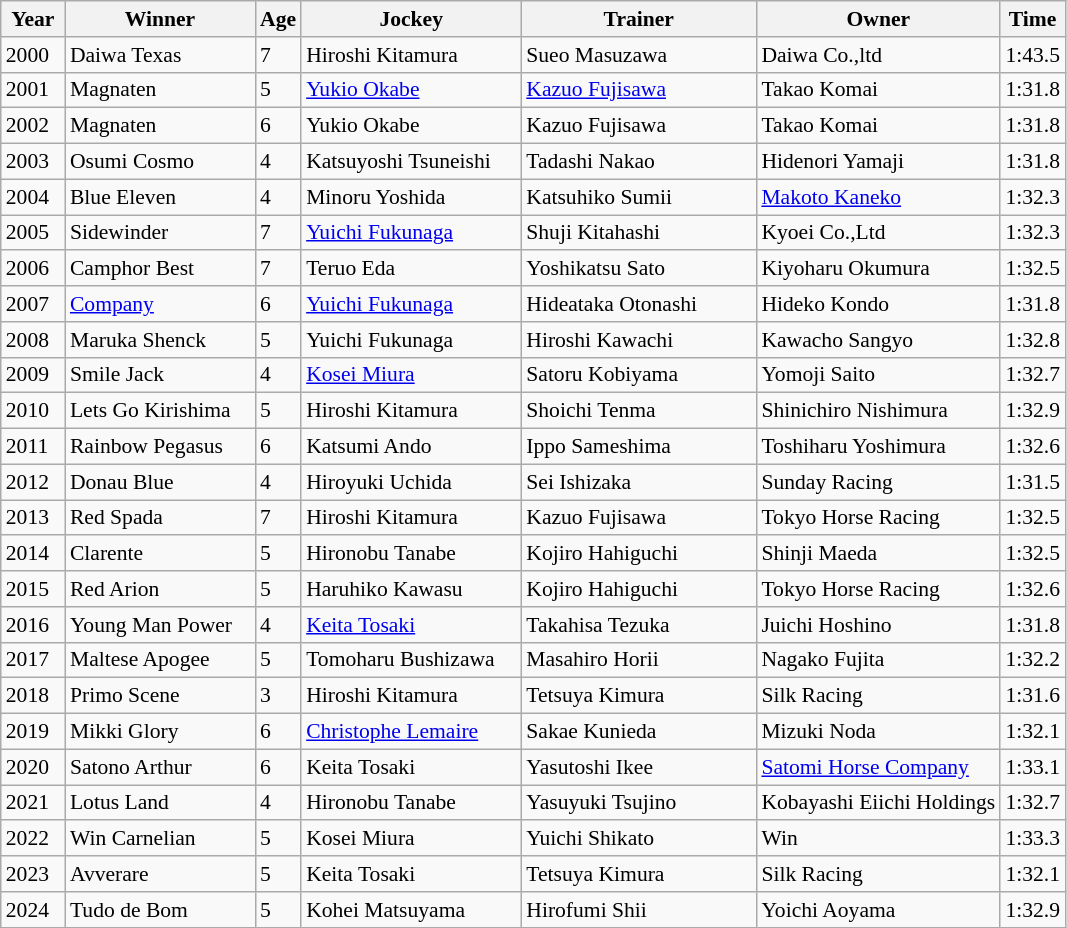<table class="wikitable sortable" style="font-size:90%">
<tr>
<th width="36px">Year<br></th>
<th width="120px">Winner<br></th>
<th>Age<br></th>
<th width="140px">Jockey<br></th>
<th width="150px">Trainer<br></th>
<th>Owner</th>
<th>Time<br></th>
</tr>
<tr>
<td>2000</td>
<td>Daiwa Texas</td>
<td>7</td>
<td>Hiroshi Kitamura</td>
<td>Sueo Masuzawa</td>
<td>Daiwa Co.,ltd</td>
<td>1:43.5</td>
</tr>
<tr>
<td>2001</td>
<td>Magnaten</td>
<td>5</td>
<td><a href='#'>Yukio Okabe</a></td>
<td><a href='#'>Kazuo Fujisawa</a></td>
<td>Takao Komai</td>
<td>1:31.8</td>
</tr>
<tr>
<td>2002</td>
<td>Magnaten</td>
<td>6</td>
<td>Yukio Okabe</td>
<td>Kazuo Fujisawa</td>
<td>Takao Komai</td>
<td>1:31.8</td>
</tr>
<tr>
<td>2003</td>
<td>Osumi Cosmo</td>
<td>4</td>
<td>Katsuyoshi Tsuneishi</td>
<td>Tadashi Nakao</td>
<td>Hidenori Yamaji</td>
<td>1:31.8</td>
</tr>
<tr>
<td>2004</td>
<td>Blue Eleven</td>
<td>4</td>
<td>Minoru Yoshida</td>
<td>Katsuhiko Sumii</td>
<td><a href='#'>Makoto Kaneko</a></td>
<td>1:32.3</td>
</tr>
<tr>
<td>2005</td>
<td>Sidewinder</td>
<td>7</td>
<td><a href='#'>Yuichi Fukunaga</a></td>
<td>Shuji Kitahashi</td>
<td>Kyoei Co.,Ltd</td>
<td>1:32.3</td>
</tr>
<tr>
<td>2006</td>
<td>Camphor Best</td>
<td>7</td>
<td>Teruo Eda</td>
<td>Yoshikatsu Sato</td>
<td>Kiyoharu Okumura</td>
<td>1:32.5</td>
</tr>
<tr>
<td>2007</td>
<td><a href='#'>Company</a></td>
<td>6</td>
<td><a href='#'>Yuichi Fukunaga</a></td>
<td>Hideataka Otonashi</td>
<td>Hideko Kondo</td>
<td>1:31.8</td>
</tr>
<tr>
<td>2008</td>
<td>Maruka Shenck</td>
<td>5</td>
<td>Yuichi Fukunaga</td>
<td>Hiroshi Kawachi</td>
<td>Kawacho Sangyo</td>
<td>1:32.8</td>
</tr>
<tr>
<td>2009</td>
<td>Smile Jack</td>
<td>4</td>
<td><a href='#'>Kosei Miura</a></td>
<td>Satoru Kobiyama</td>
<td>Yomoji Saito</td>
<td>1:32.7</td>
</tr>
<tr>
<td>2010</td>
<td>Lets Go Kirishima</td>
<td>5</td>
<td>Hiroshi Kitamura</td>
<td>Shoichi Tenma</td>
<td>Shinichiro Nishimura</td>
<td>1:32.9</td>
</tr>
<tr>
<td>2011</td>
<td>Rainbow Pegasus</td>
<td>6</td>
<td>Katsumi Ando</td>
<td>Ippo Sameshima</td>
<td>Toshiharu Yoshimura</td>
<td>1:32.6</td>
</tr>
<tr>
<td>2012</td>
<td>Donau Blue</td>
<td>4</td>
<td>Hiroyuki Uchida</td>
<td>Sei Ishizaka</td>
<td>Sunday Racing</td>
<td>1:31.5</td>
</tr>
<tr>
<td>2013</td>
<td>Red Spada</td>
<td>7</td>
<td>Hiroshi Kitamura</td>
<td>Kazuo Fujisawa</td>
<td>Tokyo Horse Racing</td>
<td>1:32.5</td>
</tr>
<tr>
<td>2014</td>
<td>Clarente</td>
<td>5</td>
<td>Hironobu Tanabe</td>
<td>Kojiro Hahiguchi</td>
<td>Shinji Maeda</td>
<td>1:32.5</td>
</tr>
<tr>
<td>2015</td>
<td>Red Arion</td>
<td>5</td>
<td>Haruhiko Kawasu</td>
<td>Kojiro Hahiguchi</td>
<td>Tokyo Horse Racing</td>
<td>1:32.6</td>
</tr>
<tr>
<td>2016</td>
<td>Young Man Power</td>
<td>4</td>
<td><a href='#'>Keita Tosaki</a></td>
<td>Takahisa Tezuka</td>
<td>Juichi Hoshino</td>
<td>1:31.8</td>
</tr>
<tr>
<td>2017</td>
<td>Maltese Apogee</td>
<td>5</td>
<td>Tomoharu Bushizawa</td>
<td>Masahiro Horii</td>
<td>Nagako Fujita</td>
<td>1:32.2</td>
</tr>
<tr>
<td>2018</td>
<td>Primo Scene</td>
<td>3</td>
<td>Hiroshi Kitamura</td>
<td>Tetsuya Kimura</td>
<td>Silk Racing</td>
<td>1:31.6</td>
</tr>
<tr>
<td>2019</td>
<td>Mikki Glory</td>
<td>6</td>
<td><a href='#'>Christophe Lemaire</a></td>
<td>Sakae Kunieda</td>
<td>Mizuki Noda</td>
<td>1:32.1</td>
</tr>
<tr>
<td>2020</td>
<td>Satono Arthur</td>
<td>6</td>
<td>Keita Tosaki</td>
<td>Yasutoshi Ikee</td>
<td><a href='#'>Satomi Horse Company</a></td>
<td>1:33.1</td>
</tr>
<tr>
<td>2021</td>
<td>Lotus Land</td>
<td>4</td>
<td>Hironobu Tanabe</td>
<td>Yasuyuki Tsujino</td>
<td>Kobayashi Eiichi Holdings</td>
<td>1:32.7</td>
</tr>
<tr>
<td>2022</td>
<td>Win Carnelian</td>
<td>5</td>
<td>Kosei Miura</td>
<td>Yuichi Shikato</td>
<td>Win</td>
<td>1:33.3</td>
</tr>
<tr>
<td>2023</td>
<td>Avverare</td>
<td>5</td>
<td>Keita Tosaki</td>
<td>Tetsuya Kimura</td>
<td>Silk Racing</td>
<td>1:32.1</td>
</tr>
<tr>
<td>2024</td>
<td>Tudo de Bom</td>
<td>5</td>
<td>Kohei Matsuyama</td>
<td>Hirofumi Shii</td>
<td>Yoichi Aoyama</td>
<td>1:32.9</td>
</tr>
</table>
